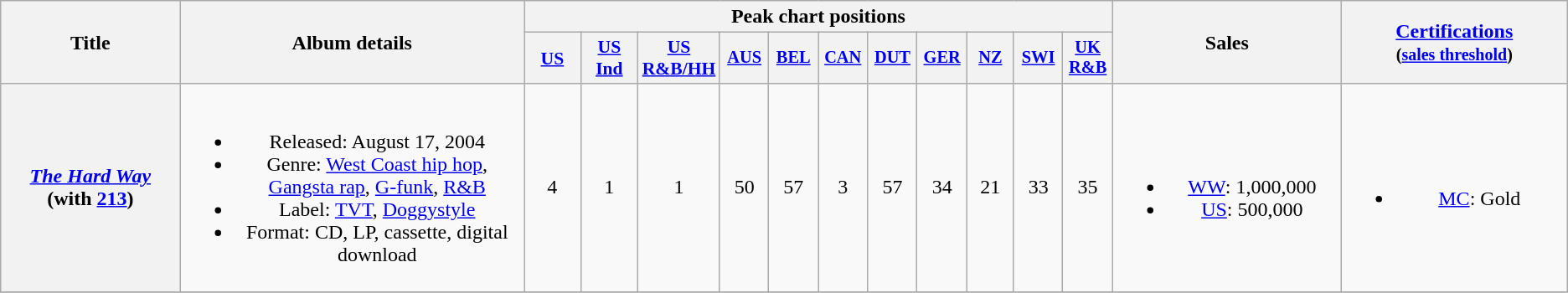<table class="wikitable plainrowheaders" style="text-align:center;">
<tr>
<th scope="col" rowspan="2" style="width:10em;">Title</th>
<th scope="col" rowspan="2" style="width:19em;">Album details</th>
<th scope="col" colspan="11">Peak chart positions</th>
<th scope="col" rowspan="2" style="width:12em;">Sales</th>
<th scope="col" rowspan="2" style="width:12em;"><a href='#'>Certifications</a><br><small>(<a href='#'>sales threshold</a>)</small></th>
</tr>
<tr>
<th scope="col" style="width:3em;font-size:90%;"><a href='#'>US</a><br></th>
<th scope="col" style="width:3em;font-size:90%;"><a href='#'>US<br>Ind</a><br></th>
<th scope="col" style="width:3em;font-size:90%;"><a href='#'>US<br>R&B/HH</a><br></th>
<th style="width:2.5em;font-size:85%;"><a href='#'>AUS</a><br></th>
<th style="width:2.5em;font-size:85%;"><a href='#'>BEL</a><br></th>
<th style="width:2.5em;font-size:85%;"><a href='#'>CAN</a><br></th>
<th style="width:2.5em;font-size:85%;"><a href='#'>DUT</a><br></th>
<th style="width:2.5em;font-size:85%;"><a href='#'>GER</a><br></th>
<th style="width:2.5em;font-size:85%;"><a href='#'>NZ</a><br></th>
<th style="width:2.5em;font-size:85%;"><a href='#'>SWI</a><br></th>
<th style="width:2.5em;font-size:85%;"><a href='#'>UK R&B</a><br></th>
</tr>
<tr>
<th scope="row"><em><a href='#'>The Hard Way</a></em><br><span>(with <a href='#'>213</a>)</span></th>
<td><br><ul><li>Released: August 17, 2004</li><li>Genre: <a href='#'>West Coast hip hop</a>, <a href='#'>Gangsta rap</a>, <a href='#'>G-funk</a>, <a href='#'>R&B</a></li><li>Label: <a href='#'>TVT</a>, <a href='#'>Doggystyle</a></li><li>Format: CD, LP, cassette, digital download</li></ul></td>
<td>4</td>
<td>1</td>
<td>1</td>
<td>50</td>
<td>57</td>
<td>3</td>
<td>57</td>
<td>34</td>
<td>21</td>
<td>33</td>
<td>35</td>
<td><br><ul><li><a href='#'>WW</a>: 1,000,000</li><li><a href='#'>US</a>: 500,000</li></ul></td>
<td><br><ul><li><a href='#'>MC</a>: Gold</li></ul></td>
</tr>
<tr>
</tr>
</table>
